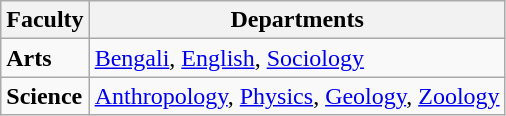<table class="wikitable sortable">
<tr>
<th>Faculty</th>
<th>Departments</th>
</tr>
<tr>
<td><strong>Arts</strong></td>
<td><a href='#'>Bengali</a>, <a href='#'>English</a>, <a href='#'>Sociology</a></td>
</tr>
<tr>
<td><strong>Science</strong></td>
<td><a href='#'>Anthropology</a>, <a href='#'>Physics</a>, <a href='#'>Geology</a>, <a href='#'>Zoology</a></td>
</tr>
</table>
